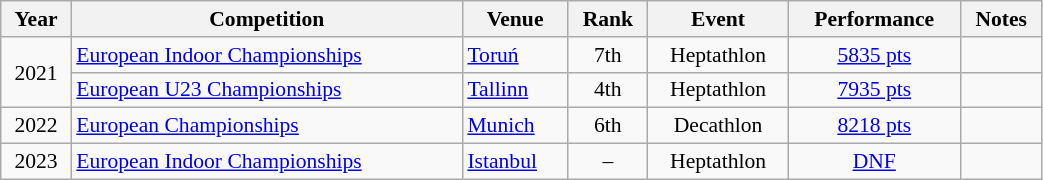<table class="wikitable" width=55% style="font-size:90%; text-align:center;">
<tr>
<th>Year</th>
<th>Competition</th>
<th>Venue</th>
<th>Rank</th>
<th>Event</th>
<th>Performance</th>
<th>Notes</th>
</tr>
<tr>
<td rowspan=2>2021</td>
<td align=left><a href='#'>European Indoor Championships</a></td>
<td align=left><a href='#'>Toruń</a></td>
<td>7th</td>
<td>Heptathlon</td>
<td><a href='#'>5835 pts</a></td>
<td></td>
</tr>
<tr>
<td align=left><a href='#'>European U23 Championships</a></td>
<td align=left><a href='#'>Tallinn</a></td>
<td>4th</td>
<td>Heptathlon</td>
<td><a href='#'>7935 pts</a></td>
<td></td>
</tr>
<tr>
<td>2022</td>
<td align=left><a href='#'>European Championships</a></td>
<td align=left><a href='#'>Munich</a></td>
<td>6th</td>
<td>Decathlon</td>
<td><a href='#'>8218 pts</a></td>
<td></td>
</tr>
<tr>
<td>2023</td>
<td align=left><a href='#'>European Indoor Championships</a></td>
<td align=left><a href='#'>Istanbul</a></td>
<td>–</td>
<td>Heptathlon</td>
<td><a href='#'>DNF</a></td>
<td></td>
</tr>
</table>
